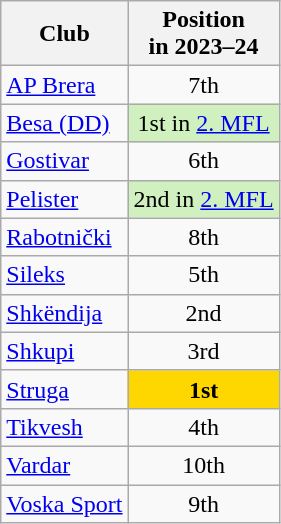<table class="wikitable sortable" style="text-align:center;">
<tr>
<th>Club<br></th>
<th>Position<br>in 2023–24</th>
</tr>
<tr>
<td style="text-align:left;"><a href='#'>AP Brera</a></td>
<td>7th</td>
</tr>
<tr>
<td style="text-align:left;"><a href='#'>Besa (DD)</a></td>
<td bgcolor="#D0F0C0">1st in <a href='#'>2. MFL</a></td>
</tr>
<tr>
<td style="text-align:left;"><a href='#'>Gostivar</a></td>
<td>6th</td>
</tr>
<tr>
<td style="text-align:left;"><a href='#'>Pelister</a></td>
<td bgcolor="#D0F0C0">2nd in <a href='#'>2. MFL</a></td>
</tr>
<tr>
<td style="text-align:left;"><a href='#'>Rabotnički</a></td>
<td>8th</td>
</tr>
<tr>
<td style="text-align:left;"><a href='#'>Sileks</a></td>
<td>5th</td>
</tr>
<tr>
<td style="text-align:left;"><a href='#'>Shkëndija</a></td>
<td>2nd</td>
</tr>
<tr>
<td style="text-align:left;"><a href='#'>Shkupi</a></td>
<td>3rd</td>
</tr>
<tr>
<td style="text-align:left;"><a href='#'>Struga</a></td>
<td bgcolor="gold"><strong>1st</strong></td>
</tr>
<tr>
<td style="text-align:left;"><a href='#'>Tikvesh</a></td>
<td>4th</td>
</tr>
<tr>
<td style="text-align:left;"><a href='#'>Vardar</a></td>
<td>10th</td>
</tr>
<tr>
<td style="text-align:left;"><a href='#'>Voska Sport</a></td>
<td>9th</td>
</tr>
</table>
